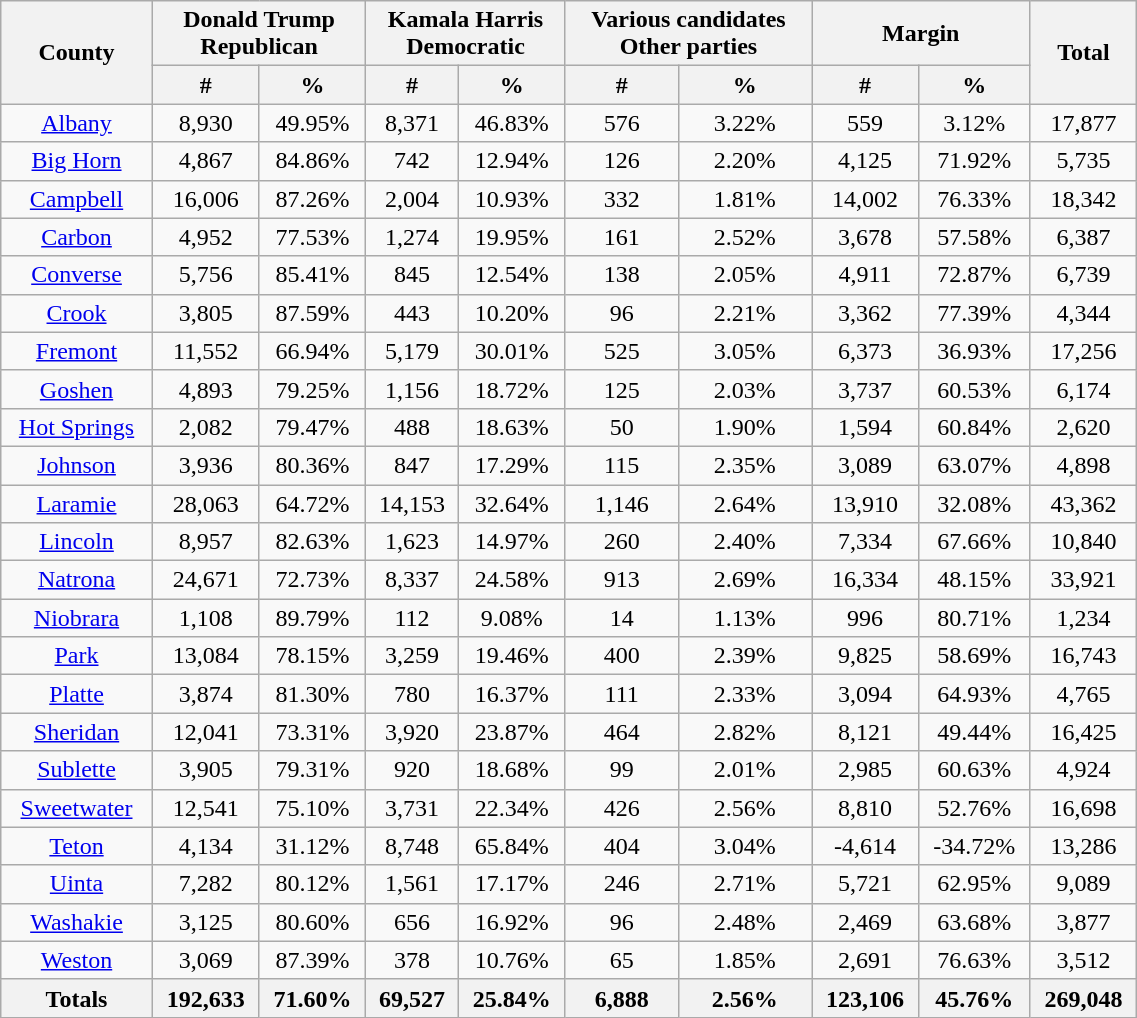<table width="60%" class="wikitable sortable" style="text-align:center">
<tr>
<th style="text-align:center;" rowspan="2">County</th>
<th style="text-align:center;" colspan="2">Donald Trump<br>Republican</th>
<th style="text-align:center;" colspan="2">Kamala Harris<br>Democratic</th>
<th style="text-align:center;" colspan="2">Various candidates<br>Other parties</th>
<th style="text-align:center;" colspan="2">Margin</th>
<th style="text-align:center;" rowspan="2" style="text-align:center;">Total</th>
</tr>
<tr>
<th style="text-align:center;" data-sort-type="number">#</th>
<th style="text-align:center;" data-sort-type="number">%</th>
<th style="text-align:center;" data-sort-type="number">#</th>
<th style="text-align:center;" data-sort-type="number">%</th>
<th style="text-align:center;" data-sort-type="number">#</th>
<th style="text-align:center;" data-sort-type="number">%</th>
<th style="text-align:center;" data-sort-type="number">#</th>
<th style="text-align:center;" data-sort-type="number">%</th>
</tr>
<tr style="text-align:center;">
<td><a href='#'>Albany</a></td>
<td>8,930</td>
<td>49.95%</td>
<td>8,371</td>
<td>46.83%</td>
<td>576</td>
<td>3.22%</td>
<td>559</td>
<td>3.12%</td>
<td>17,877</td>
</tr>
<tr style="text-align:center;">
<td><a href='#'>Big Horn</a></td>
<td>4,867</td>
<td>84.86%</td>
<td>742</td>
<td>12.94%</td>
<td>126</td>
<td>2.20%</td>
<td>4,125</td>
<td>71.92%</td>
<td>5,735</td>
</tr>
<tr style="text-align:center;">
<td><a href='#'>Campbell</a></td>
<td>16,006</td>
<td>87.26%</td>
<td>2,004</td>
<td>10.93%</td>
<td>332</td>
<td>1.81%</td>
<td>14,002</td>
<td>76.33%</td>
<td>18,342</td>
</tr>
<tr style="text-align:center;">
<td><a href='#'>Carbon</a></td>
<td>4,952</td>
<td>77.53%</td>
<td>1,274</td>
<td>19.95%</td>
<td>161</td>
<td>2.52%</td>
<td>3,678</td>
<td>57.58%</td>
<td>6,387</td>
</tr>
<tr style="text-align:center;">
<td><a href='#'>Converse</a></td>
<td>5,756</td>
<td>85.41%</td>
<td>845</td>
<td>12.54%</td>
<td>138</td>
<td>2.05%</td>
<td>4,911</td>
<td>72.87%</td>
<td>6,739</td>
</tr>
<tr style="text-align:center;">
<td><a href='#'>Crook</a></td>
<td>3,805</td>
<td>87.59%</td>
<td>443</td>
<td>10.20%</td>
<td>96</td>
<td>2.21%</td>
<td>3,362</td>
<td>77.39%</td>
<td>4,344</td>
</tr>
<tr style="text-align:center;">
<td><a href='#'>Fremont</a></td>
<td>11,552</td>
<td>66.94%</td>
<td>5,179</td>
<td>30.01%</td>
<td>525</td>
<td>3.05%</td>
<td>6,373</td>
<td>36.93%</td>
<td>17,256</td>
</tr>
<tr style="text-align:center;">
<td><a href='#'>Goshen</a></td>
<td>4,893</td>
<td>79.25%</td>
<td>1,156</td>
<td>18.72%</td>
<td>125</td>
<td>2.03%</td>
<td>3,737</td>
<td>60.53%</td>
<td>6,174</td>
</tr>
<tr style="text-align:center;">
<td><a href='#'>Hot Springs</a></td>
<td>2,082</td>
<td>79.47%</td>
<td>488</td>
<td>18.63%</td>
<td>50</td>
<td>1.90%</td>
<td>1,594</td>
<td>60.84%</td>
<td>2,620</td>
</tr>
<tr style="text-align:center;">
<td><a href='#'>Johnson</a></td>
<td>3,936</td>
<td>80.36%</td>
<td>847</td>
<td>17.29%</td>
<td>115</td>
<td>2.35%</td>
<td>3,089</td>
<td>63.07%</td>
<td>4,898</td>
</tr>
<tr style="text-align:center;">
<td><a href='#'>Laramie</a></td>
<td>28,063</td>
<td>64.72%</td>
<td>14,153</td>
<td>32.64%</td>
<td>1,146</td>
<td>2.64%</td>
<td>13,910</td>
<td>32.08%</td>
<td>43,362</td>
</tr>
<tr style="text-align:center;">
<td><a href='#'>Lincoln</a></td>
<td>8,957</td>
<td>82.63%</td>
<td>1,623</td>
<td>14.97%</td>
<td>260</td>
<td>2.40%</td>
<td>7,334</td>
<td>67.66%</td>
<td>10,840</td>
</tr>
<tr style="text-align:center;">
<td><a href='#'>Natrona</a></td>
<td>24,671</td>
<td>72.73%</td>
<td>8,337</td>
<td>24.58%</td>
<td>913</td>
<td>2.69%</td>
<td>16,334</td>
<td>48.15%</td>
<td>33,921</td>
</tr>
<tr style="text-align:center;">
<td><a href='#'>Niobrara</a></td>
<td>1,108</td>
<td>89.79%</td>
<td>112</td>
<td>9.08%</td>
<td>14</td>
<td>1.13%</td>
<td>996</td>
<td>80.71%</td>
<td>1,234</td>
</tr>
<tr style="text-align:center;">
<td><a href='#'>Park</a></td>
<td>13,084</td>
<td>78.15%</td>
<td>3,259</td>
<td>19.46%</td>
<td>400</td>
<td>2.39%</td>
<td>9,825</td>
<td>58.69%</td>
<td>16,743</td>
</tr>
<tr style="text-align:center;">
<td><a href='#'>Platte</a></td>
<td>3,874</td>
<td>81.30%</td>
<td>780</td>
<td>16.37%</td>
<td>111</td>
<td>2.33%</td>
<td>3,094</td>
<td>64.93%</td>
<td>4,765</td>
</tr>
<tr style="text-align:center;">
<td><a href='#'>Sheridan</a></td>
<td>12,041</td>
<td>73.31%</td>
<td>3,920</td>
<td>23.87%</td>
<td>464</td>
<td>2.82%</td>
<td>8,121</td>
<td>49.44%</td>
<td>16,425</td>
</tr>
<tr style="text-align:center;">
<td><a href='#'>Sublette</a></td>
<td>3,905</td>
<td>79.31%</td>
<td>920</td>
<td>18.68%</td>
<td>99</td>
<td>2.01%</td>
<td>2,985</td>
<td>60.63%</td>
<td>4,924</td>
</tr>
<tr style="text-align:center;">
<td><a href='#'>Sweetwater</a></td>
<td>12,541</td>
<td>75.10%</td>
<td>3,731</td>
<td>22.34%</td>
<td>426</td>
<td>2.56%</td>
<td>8,810</td>
<td>52.76%</td>
<td>16,698</td>
</tr>
<tr style="text-align:center;">
<td><a href='#'>Teton</a></td>
<td>4,134</td>
<td>31.12%</td>
<td>8,748</td>
<td>65.84%</td>
<td>404</td>
<td>3.04%</td>
<td>-4,614</td>
<td>-34.72%</td>
<td>13,286</td>
</tr>
<tr style="text-align:center;">
<td><a href='#'>Uinta</a></td>
<td>7,282</td>
<td>80.12%</td>
<td>1,561</td>
<td>17.17%</td>
<td>246</td>
<td>2.71%</td>
<td>5,721</td>
<td>62.95%</td>
<td>9,089</td>
</tr>
<tr style="text-align:center;">
<td><a href='#'>Washakie</a></td>
<td>3,125</td>
<td>80.60%</td>
<td>656</td>
<td>16.92%</td>
<td>96</td>
<td>2.48%</td>
<td>2,469</td>
<td>63.68%</td>
<td>3,877</td>
</tr>
<tr style="text-align:center;">
<td><a href='#'>Weston</a></td>
<td>3,069</td>
<td>87.39%</td>
<td>378</td>
<td>10.76%</td>
<td>65</td>
<td>1.85%</td>
<td>2,691</td>
<td>76.63%</td>
<td>3,512</td>
</tr>
<tr style="text-align:center;">
<th>Totals</th>
<th>192,633</th>
<th>71.60%</th>
<th>69,527</th>
<th>25.84%</th>
<th>6,888</th>
<th>2.56%</th>
<th>123,106</th>
<th>45.76%</th>
<th>269,048</th>
</tr>
</table>
